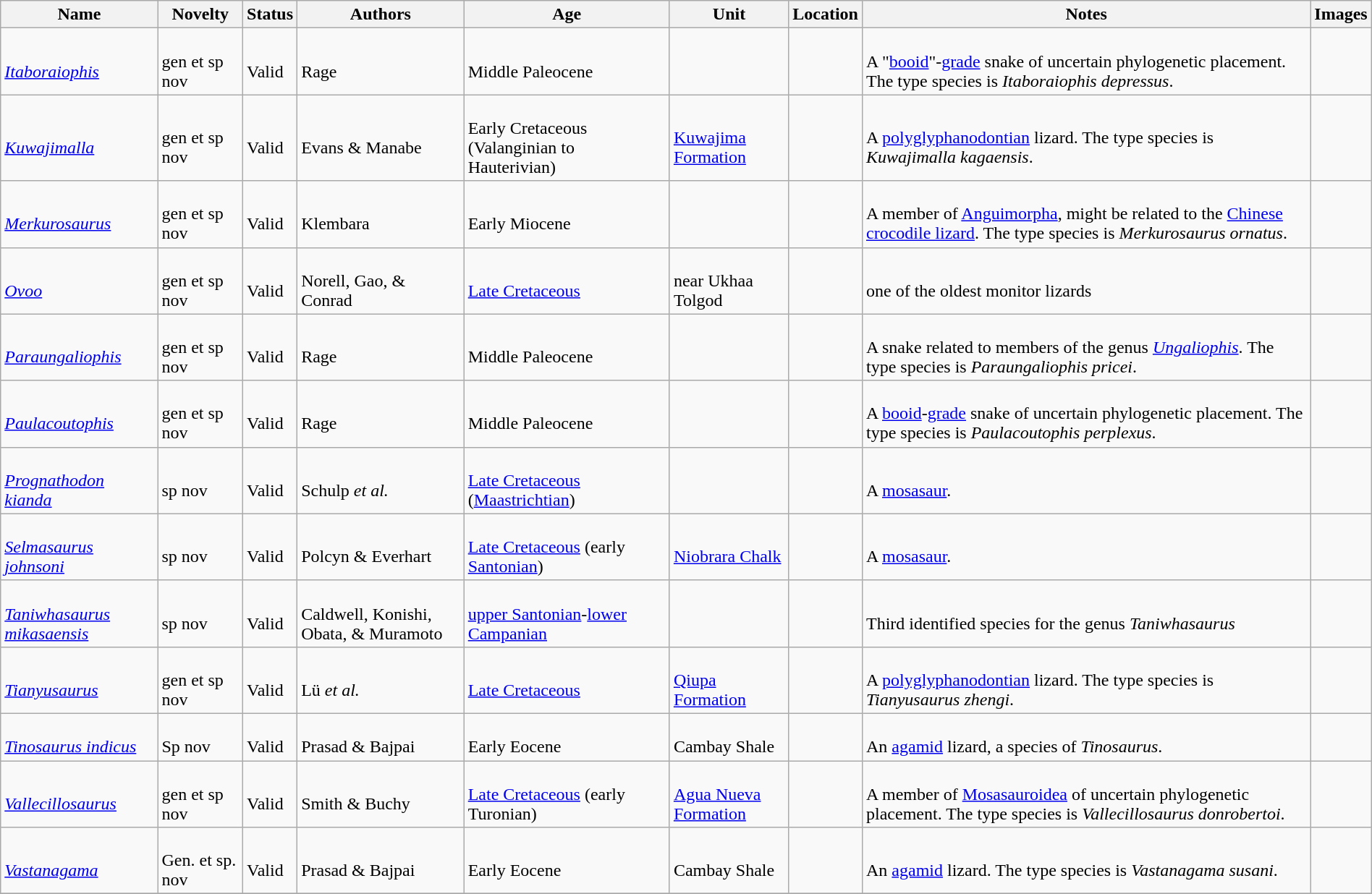<table class="wikitable sortable" align="center" width="100%">
<tr>
<th>Name</th>
<th>Novelty</th>
<th>Status</th>
<th>Authors</th>
<th>Age</th>
<th>Unit</th>
<th>Location</th>
<th>Notes</th>
<th>Images</th>
</tr>
<tr>
<td><br><em><a href='#'>Itaboraiophis</a></em></td>
<td><br>gen et sp nov</td>
<td><br>Valid</td>
<td><br>Rage</td>
<td><br>Middle Paleocene</td>
<td></td>
<td><br></td>
<td><br>A "<a href='#'>booid</a>"-<a href='#'>grade</a> snake of uncertain phylogenetic placement. The type species is <em>Itaboraiophis depressus</em>.</td>
<td></td>
</tr>
<tr>
<td><br><em><a href='#'>Kuwajimalla</a></em></td>
<td><br>gen et sp nov</td>
<td><br>Valid</td>
<td><br>Evans & Manabe</td>
<td><br>Early Cretaceous (Valanginian to Hauterivian)</td>
<td><br><a href='#'>Kuwajima Formation</a></td>
<td><br></td>
<td><br>A <a href='#'>polyglyphanodontian</a> lizard. The type species is <em>Kuwajimalla kagaensis</em>.</td>
<td></td>
</tr>
<tr>
<td><br><em><a href='#'>Merkurosaurus</a></em></td>
<td><br>gen et sp nov</td>
<td><br>Valid</td>
<td><br>Klembara</td>
<td><br>Early Miocene</td>
<td></td>
<td><br></td>
<td><br>A member of <a href='#'>Anguimorpha</a>, might be related to the <a href='#'>Chinese crocodile lizard</a>. The type species is <em>Merkurosaurus ornatus</em>.</td>
<td></td>
</tr>
<tr>
<td><br><em><a href='#'>Ovoo</a></em></td>
<td><br>gen et sp nov</td>
<td><br>Valid</td>
<td><br>Norell, Gao, & Conrad</td>
<td><br><a href='#'>Late Cretaceous</a></td>
<td><br>near Ukhaa Tolgod</td>
<td><br></td>
<td><br>one of the oldest monitor lizards</td>
<td></td>
</tr>
<tr>
<td><br><em><a href='#'>Paraungaliophis</a></em></td>
<td><br>gen et sp nov</td>
<td><br>Valid</td>
<td><br>Rage</td>
<td><br>Middle Paleocene</td>
<td></td>
<td><br></td>
<td><br>A snake related to members of the genus <em><a href='#'>Ungaliophis</a></em>. The type species is <em>Paraungaliophis pricei</em>.</td>
<td></td>
</tr>
<tr>
<td><br><em><a href='#'>Paulacoutophis</a></em></td>
<td><br>gen et sp nov</td>
<td><br>Valid</td>
<td><br>Rage</td>
<td><br>Middle Paleocene</td>
<td></td>
<td><br></td>
<td><br>A <a href='#'>booid</a>-<a href='#'>grade</a> snake of uncertain phylogenetic placement. The type species is <em>Paulacoutophis perplexus</em>.</td>
<td></td>
</tr>
<tr>
<td><br><em><a href='#'>Prognathodon kianda</a></em></td>
<td><br>sp nov</td>
<td><br>Valid</td>
<td><br>Schulp <em>et al.</em></td>
<td><br><a href='#'>Late Cretaceous</a> (<a href='#'>Maastrichtian</a>)</td>
<td></td>
<td><br></td>
<td><br>A <a href='#'>mosasaur</a>.</td>
<td></td>
</tr>
<tr>
<td><br><em><a href='#'>Selmasaurus johnsoni</a></em></td>
<td><br>sp nov</td>
<td><br>Valid</td>
<td><br>Polcyn & Everhart</td>
<td><br><a href='#'>Late Cretaceous</a> (early <a href='#'>Santonian</a>)</td>
<td><br><a href='#'>Niobrara Chalk</a></td>
<td><br></td>
<td><br>A <a href='#'>mosasaur</a>.</td>
<td></td>
</tr>
<tr>
<td><br><em><a href='#'>Taniwhasaurus mikasaensis</a></em></td>
<td><br>sp nov</td>
<td><br>Valid</td>
<td><br>Caldwell, Konishi, Obata, & Muramoto</td>
<td><br><a href='#'>upper Santonian</a>-<a href='#'>lower Campanian</a></td>
<td></td>
<td><br></td>
<td><br>Third identified species for the genus <em>Taniwhasaurus</em></td>
<td></td>
</tr>
<tr>
<td><br><em><a href='#'>Tianyusaurus</a></em></td>
<td><br>gen et sp nov</td>
<td><br>Valid</td>
<td><br>Lü <em>et al.</em></td>
<td><br><a href='#'>Late Cretaceous</a></td>
<td><br><a href='#'>Qiupa Formation</a></td>
<td><br></td>
<td><br>A <a href='#'>polyglyphanodontian</a> lizard. The type species is <em>Tianyusaurus zhengi</em>.</td>
<td></td>
</tr>
<tr>
<td><br><em><a href='#'>Tinosaurus indicus</a></em></td>
<td><br>Sp nov</td>
<td><br>Valid</td>
<td><br>Prasad & Bajpai</td>
<td><br>Early Eocene</td>
<td><br>Cambay Shale</td>
<td><br></td>
<td><br>An <a href='#'>agamid</a> lizard, a species of <em>Tinosaurus</em>.</td>
<td></td>
</tr>
<tr>
<td><br><em><a href='#'>Vallecillosaurus</a></em></td>
<td><br>gen et sp nov</td>
<td><br>Valid</td>
<td><br>Smith & Buchy</td>
<td><br><a href='#'>Late Cretaceous</a> (early Turonian)</td>
<td><br><a href='#'>Agua Nueva Formation</a></td>
<td><br></td>
<td><br>A member of <a href='#'>Mosasauroidea</a> of uncertain phylogenetic placement. The type species is <em>Vallecillosaurus donrobertoi</em>.</td>
<td></td>
</tr>
<tr>
<td><br><em><a href='#'>Vastanagama</a></em></td>
<td><br>Gen. et sp. nov</td>
<td><br>Valid</td>
<td><br>Prasad & Bajpai</td>
<td><br>Early Eocene</td>
<td><br>Cambay Shale</td>
<td><br></td>
<td><br>An <a href='#'>agamid</a> lizard. The type species is <em>Vastanagama susani</em>.</td>
<td></td>
</tr>
<tr>
</tr>
</table>
